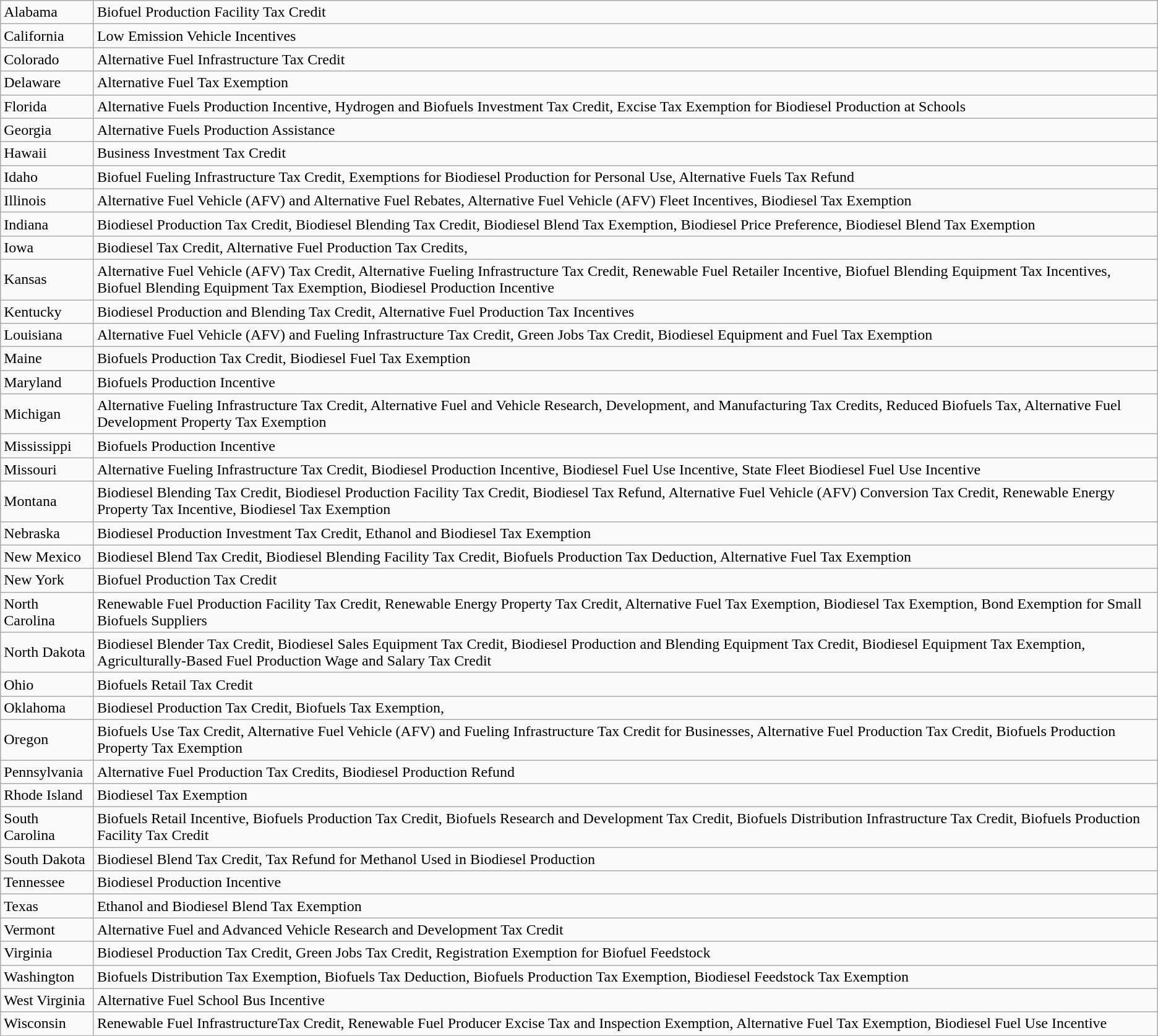<table class="wikitable sortable">
<tr>
<td>Alabama</td>
<td>Biofuel Production Facility Tax Credit</td>
</tr>
<tr>
<td>California</td>
<td>Low Emission Vehicle Incentives</td>
</tr>
<tr>
<td>Colorado</td>
<td>Alternative Fuel Infrastructure Tax Credit</td>
</tr>
<tr>
<td>Delaware</td>
<td>Alternative Fuel Tax Exemption</td>
</tr>
<tr>
<td>Florida</td>
<td>Alternative Fuels Production Incentive, Hydrogen and Biofuels Investment Tax Credit, Excise Tax Exemption for Biodiesel Production at Schools</td>
</tr>
<tr>
<td>Georgia</td>
<td>Alternative Fuels Production Assistance</td>
</tr>
<tr>
<td>Hawaii</td>
<td>Business Investment Tax Credit</td>
</tr>
<tr>
<td>Idaho</td>
<td>Biofuel Fueling Infrastructure Tax Credit, Exemptions for Biodiesel Production for Personal Use, Alternative Fuels Tax Refund</td>
</tr>
<tr>
<td>Illinois</td>
<td>Alternative Fuel Vehicle (AFV) and Alternative Fuel Rebates, Alternative Fuel Vehicle (AFV) Fleet Incentives, Biodiesel Tax Exemption</td>
</tr>
<tr>
<td>Indiana</td>
<td>Biodiesel Production Tax Credit, Biodiesel Blending Tax Credit, Biodiesel Blend Tax Exemption, Biodiesel Price Preference, Biodiesel Blend Tax Exemption</td>
</tr>
<tr>
<td>Iowa</td>
<td>Biodiesel Tax Credit, Alternative Fuel Production Tax Credits,</td>
</tr>
<tr>
<td>Kansas</td>
<td>Alternative Fuel Vehicle (AFV) Tax Credit, Alternative Fueling Infrastructure Tax Credit, Renewable Fuel Retailer Incentive, Biofuel Blending Equipment Tax Incentives, Biofuel Blending Equipment Tax Exemption, Biodiesel Production Incentive</td>
</tr>
<tr>
<td>Kentucky</td>
<td>Biodiesel Production and Blending Tax Credit, Alternative Fuel Production Tax Incentives</td>
</tr>
<tr>
<td>Louisiana</td>
<td>Alternative Fuel Vehicle (AFV) and Fueling Infrastructure Tax Credit, Green Jobs Tax Credit, Biodiesel Equipment and Fuel Tax Exemption</td>
</tr>
<tr>
<td>Maine</td>
<td>Biofuels Production Tax Credit, Biodiesel Fuel Tax Exemption</td>
</tr>
<tr>
<td>Maryland</td>
<td>Biofuels Production Incentive</td>
</tr>
<tr>
<td>Michigan</td>
<td>Alternative Fueling Infrastructure Tax Credit, Alternative Fuel and Vehicle Research, Development, and Manufacturing Tax Credits, Reduced Biofuels Tax, Alternative Fuel Development Property Tax Exemption</td>
</tr>
<tr>
<td>Mississippi</td>
<td>Biofuels Production Incentive</td>
</tr>
<tr>
<td>Missouri</td>
<td>Alternative Fueling Infrastructure Tax Credit, Biodiesel Production Incentive, Biodiesel Fuel Use Incentive, State Fleet Biodiesel Fuel Use Incentive</td>
</tr>
<tr>
<td>Montana</td>
<td>Biodiesel Blending Tax Credit, Biodiesel Production Facility Tax Credit, Biodiesel Tax Refund, Alternative Fuel Vehicle (AFV) Conversion Tax Credit, Renewable Energy Property Tax Incentive, Biodiesel Tax Exemption</td>
</tr>
<tr>
<td>Nebraska</td>
<td>Biodiesel Production Investment Tax Credit, Ethanol and Biodiesel Tax Exemption</td>
</tr>
<tr>
<td>New Mexico</td>
<td>Biodiesel Blend Tax Credit, Biodiesel Blending Facility Tax Credit, Biofuels Production Tax Deduction, Alternative Fuel Tax Exemption</td>
</tr>
<tr>
<td>New York</td>
<td>Biofuel Production Tax Credit</td>
</tr>
<tr>
<td>North Carolina</td>
<td>Renewable Fuel Production Facility Tax Credit, Renewable Energy Property Tax Credit, Alternative Fuel Tax Exemption, Biodiesel Tax Exemption, Bond Exemption for Small Biofuels Suppliers</td>
</tr>
<tr>
<td>North Dakota</td>
<td>Biodiesel Blender Tax Credit, Biodiesel Sales Equipment Tax Credit, Biodiesel Production and Blending Equipment Tax Credit, Biodiesel Equipment Tax Exemption, Agriculturally-Based Fuel Production Wage and Salary Tax Credit</td>
</tr>
<tr>
<td>Ohio</td>
<td>Biofuels Retail Tax Credit</td>
</tr>
<tr>
<td>Oklahoma</td>
<td>Biodiesel Production Tax Credit, Biofuels Tax Exemption,</td>
</tr>
<tr>
<td>Oregon</td>
<td>Biofuels Use Tax Credit, Alternative Fuel Vehicle (AFV) and Fueling Infrastructure Tax Credit for Businesses, Alternative Fuel Production Tax Credit, Biofuels Production Property Tax Exemption</td>
</tr>
<tr>
<td>Pennsylvania</td>
<td>Alternative Fuel Production Tax Credits, Biodiesel Production Refund</td>
</tr>
<tr>
<td>Rhode Island</td>
<td>Biodiesel Tax Exemption</td>
</tr>
<tr>
<td>South Carolina</td>
<td>Biofuels Retail Incentive, Biofuels Production Tax Credit, Biofuels Research and Development Tax Credit, Biofuels Distribution Infrastructure Tax Credit, Biofuels Production Facility Tax Credit</td>
</tr>
<tr>
<td>South Dakota</td>
<td>Biodiesel Blend Tax Credit, Tax Refund for Methanol Used in Biodiesel Production</td>
</tr>
<tr>
<td>Tennessee</td>
<td>Biodiesel Production Incentive</td>
</tr>
<tr>
<td>Texas</td>
<td>Ethanol and Biodiesel Blend Tax Exemption</td>
</tr>
<tr>
<td>Vermont</td>
<td>Alternative Fuel and Advanced Vehicle Research and Development Tax Credit</td>
</tr>
<tr>
<td>Virginia</td>
<td>Biodiesel Production Tax Credit, Green Jobs Tax Credit, Registration Exemption for Biofuel Feedstock</td>
</tr>
<tr>
<td>Washington</td>
<td>Biofuels Distribution Tax Exemption, Biofuels Tax Deduction, Biofuels Production Tax Exemption, Biodiesel Feedstock Tax Exemption</td>
</tr>
<tr>
<td>West Virginia</td>
<td>Alternative Fuel School Bus Incentive</td>
</tr>
<tr>
<td>Wisconsin</td>
<td>Renewable Fuel InfrastructureTax Credit, Renewable Fuel Producer Excise Tax and Inspection Exemption, Alternative Fuel Tax Exemption, Biodiesel Fuel Use Incentive</td>
</tr>
</table>
